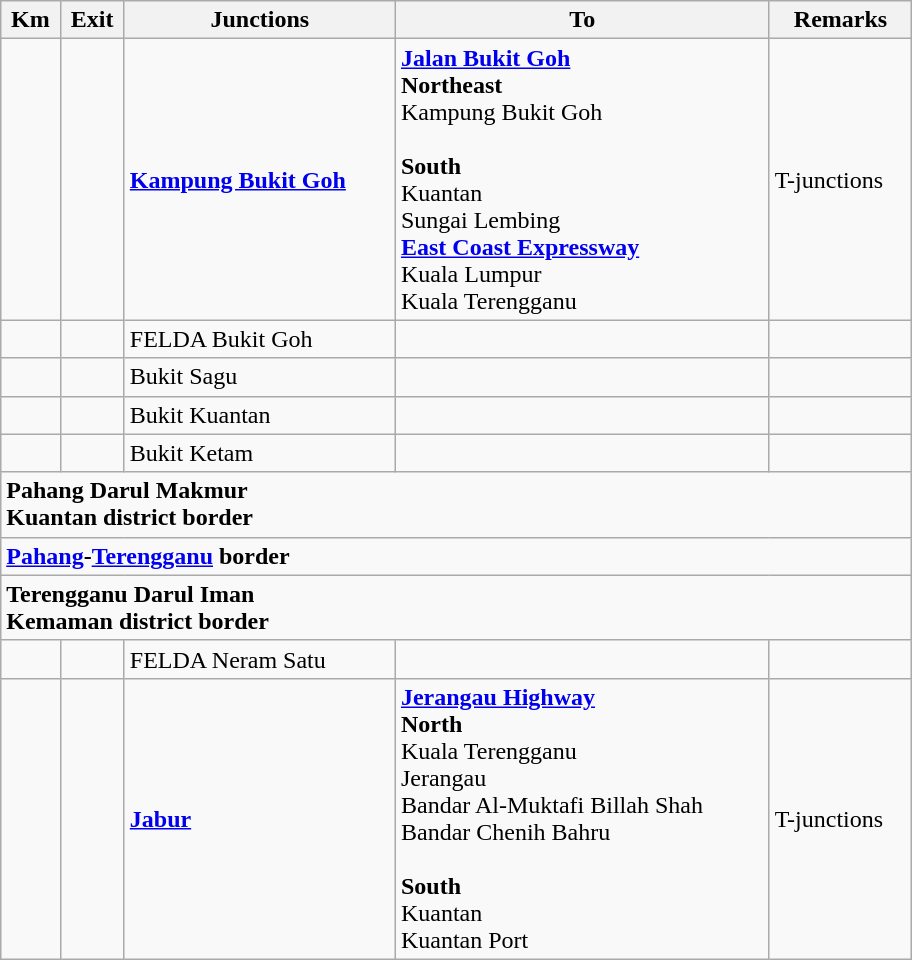<table class="wikitable">
<tr>
<th>Km</th>
<th>Exit</th>
<th>Junctions</th>
<th>To</th>
<th>Remarks</th>
</tr>
<tr>
<td></td>
<td></td>
<td><strong><a href='#'>Kampung Bukit Goh</a></strong></td>
<td> <strong><a href='#'>Jalan Bukit Goh</a></strong><br><strong>Northeast</strong><br>Kampung Bukit Goh<br><br><strong>South</strong><br>Kuantan<br>Sungai Lembing<br> <strong><a href='#'>East Coast Expressway</a></strong><br>Kuala Lumpur<br>Kuala Terengganu</td>
<td>T-junctions</td>
</tr>
<tr>
<td></td>
<td></td>
<td>FELDA Bukit Goh</td>
<td></td>
<td></td>
</tr>
<tr>
<td></td>
<td></td>
<td>Bukit Sagu</td>
<td></td>
<td></td>
</tr>
<tr>
<td></td>
<td></td>
<td>Bukit Kuantan</td>
<td></td>
<td></td>
</tr>
<tr>
<td></td>
<td></td>
<td>Bukit Ketam</td>
<td></td>
<td></td>
</tr>
<tr>
<td style="width:600px" colspan="6" style="text-align:center; background:blue;"><strong><span>Pahang Darul Makmur<br>Kuantan district border</span></strong></td>
</tr>
<tr>
<td style="width:600px" colspan="6" style="text-align:center; background:yellow;"><strong><span><a href='#'>Pahang</a>-<a href='#'>Terengganu</a> border</span></strong></td>
</tr>
<tr>
<td style="width:600px" colspan="6" style="text-align:center; background:blue;"><strong><span>Terengganu Darul Iman<br>Kemaman district border</span></strong></td>
</tr>
<tr>
<td></td>
<td></td>
<td>FELDA Neram Satu</td>
<td></td>
<td></td>
</tr>
<tr>
<td></td>
<td></td>
<td><strong><a href='#'>Jabur</a></strong></td>
<td> <strong><a href='#'>Jerangau Highway</a></strong><br><strong>North</strong><br>Kuala Terengganu<br>Jerangau<br>Bandar Al-Muktafi Billah Shah<br>Bandar Chenih Bahru<br><br><strong>South</strong><br>Kuantan<br>Kuantan Port</td>
<td>T-junctions</td>
</tr>
</table>
